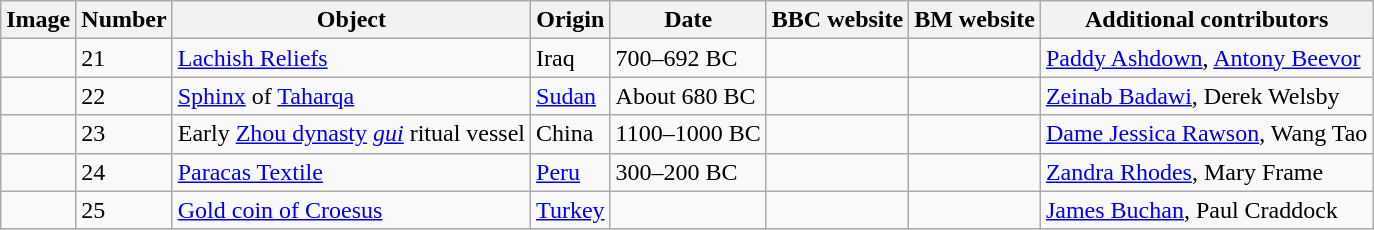<table class="wikitable">
<tr>
<th>Image</th>
<th>Number</th>
<th>Object</th>
<th>Origin</th>
<th>Date</th>
<th>BBC website</th>
<th>BM website</th>
<th>Additional contributors</th>
</tr>
<tr>
<td></td>
<td>21</td>
<td><a href='#'>Lachish Reliefs</a></td>
<td>Iraq</td>
<td>700–692 BC</td>
<td></td>
<td></td>
<td><a href='#'>Paddy Ashdown</a>, <a href='#'>Antony Beevor</a></td>
</tr>
<tr>
<td></td>
<td>22</td>
<td><a href='#'>Sphinx</a> of <a href='#'>Taharqa</a></td>
<td><a href='#'>Sudan</a></td>
<td>About 680 BC</td>
<td></td>
<td></td>
<td><a href='#'>Zeinab Badawi</a>, Derek Welsby</td>
</tr>
<tr>
<td></td>
<td>23</td>
<td>Early <a href='#'>Zhou dynasty</a> <em><a href='#'>gui</a></em> ritual vessel</td>
<td>China</td>
<td>1100–1000 BC</td>
<td></td>
<td></td>
<td><a href='#'>Dame Jessica Rawson</a>, Wang Tao</td>
</tr>
<tr>
<td></td>
<td>24</td>
<td><a href='#'>Paracas Textile</a></td>
<td><a href='#'>Peru</a></td>
<td>300–200 BC</td>
<td></td>
<td></td>
<td><a href='#'>Zandra Rhodes</a>, Mary Frame</td>
</tr>
<tr>
<td></td>
<td>25</td>
<td><a href='#'>Gold coin of Croesus</a></td>
<td><a href='#'>Turkey</a></td>
<td></td>
<td></td>
<td></td>
<td><a href='#'>James Buchan</a>, Paul Craddock</td>
</tr>
</table>
